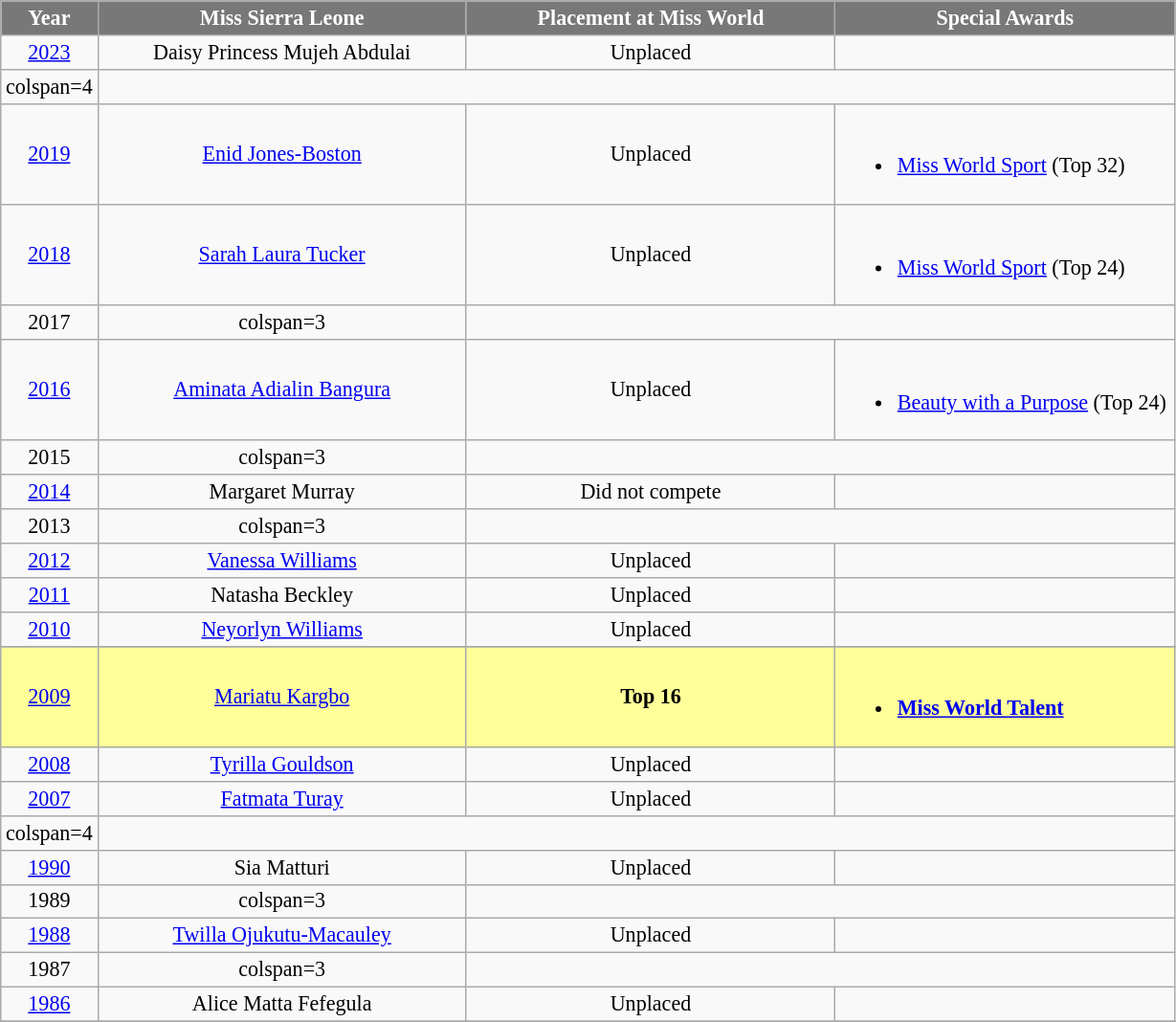<table class="wikitable" style="font-size: 92%; text-align:center">
<tr>
<th width="60" style="background-color:#787878;color:#FFFFFF;">Year</th>
<th width="250" style="background-color:#787878;color:#FFFFFF;">Miss Sierra Leone</th>
<th width="250" style="background-color:#787878;color:#FFFFFF;">Placement at Miss World</th>
<th width="230" style="background-color:#787878;color:#FFFFFF;">Special Awards</th>
</tr>
<tr>
<td><a href='#'>2023</a></td>
<td>Daisy Princess Mujeh Abdulai</td>
<td>Unplaced</td>
<td></td>
</tr>
<tr>
<td>colspan=4 </td>
</tr>
<tr>
<td><a href='#'>2019</a></td>
<td><a href='#'>Enid Jones-Boston</a></td>
<td>Unplaced</td>
<td align="left"><br><ul><li><a href='#'>Miss World Sport</a> (Top 32)</li></ul></td>
</tr>
<tr>
<td><a href='#'>2018</a></td>
<td><a href='#'>Sarah Laura Tucker</a></td>
<td>Unplaced</td>
<td align="left"><br><ul><li><a href='#'>Miss World Sport</a> (Top 24)</li></ul></td>
</tr>
<tr>
<td>2017</td>
<td>colspan=3 </td>
</tr>
<tr>
<td><a href='#'>2016</a></td>
<td><a href='#'>Aminata Adialin Bangura</a></td>
<td>Unplaced</td>
<td align="left"><br><ul><li><a href='#'>Beauty with a Purpose</a> (Top 24)</li></ul></td>
</tr>
<tr>
<td>2015</td>
<td>colspan=3 </td>
</tr>
<tr>
<td><a href='#'>2014</a></td>
<td>Margaret Murray</td>
<td>Did not compete</td>
<td></td>
</tr>
<tr>
<td>2013</td>
<td>colspan=3 </td>
</tr>
<tr>
<td><a href='#'>2012</a></td>
<td><a href='#'> Vanessa Williams</a></td>
<td>Unplaced</td>
<td></td>
</tr>
<tr>
<td><a href='#'>2011</a></td>
<td>Natasha Beckley</td>
<td>Unplaced</td>
<td></td>
</tr>
<tr>
<td><a href='#'>2010</a></td>
<td><a href='#'>Neyorlyn Williams</a></td>
<td>Unplaced</td>
<td></td>
</tr>
<tr>
</tr>
<tr style="background-color:#FFFF99;">
<td><a href='#'>2009</a></td>
<td><a href='#'>Mariatu Kargbo</a></td>
<td><strong>Top 16</strong></td>
<td align="left"><br><ul><li><strong><a href='#'>Miss World Talent</a></strong></li></ul></td>
</tr>
<tr>
<td><a href='#'>2008</a></td>
<td><a href='#'>Tyrilla Gouldson</a></td>
<td>Unplaced</td>
<td></td>
</tr>
<tr>
<td><a href='#'>2007</a></td>
<td><a href='#'>Fatmata Turay</a></td>
<td>Unplaced</td>
<td></td>
</tr>
<tr>
<td>colspan=4 </td>
</tr>
<tr>
<td><a href='#'>1990</a></td>
<td>Sia Matturi</td>
<td>Unplaced</td>
<td></td>
</tr>
<tr>
<td>1989</td>
<td>colspan=3 </td>
</tr>
<tr>
<td><a href='#'>1988</a></td>
<td><a href='#'>Twilla Ojukutu-Macauley</a></td>
<td>Unplaced</td>
<td></td>
</tr>
<tr>
<td>1987</td>
<td>colspan=3 </td>
</tr>
<tr>
<td><a href='#'>1986</a></td>
<td>Alice Matta Fefegula</td>
<td>Unplaced</td>
<td></td>
</tr>
<tr>
</tr>
</table>
